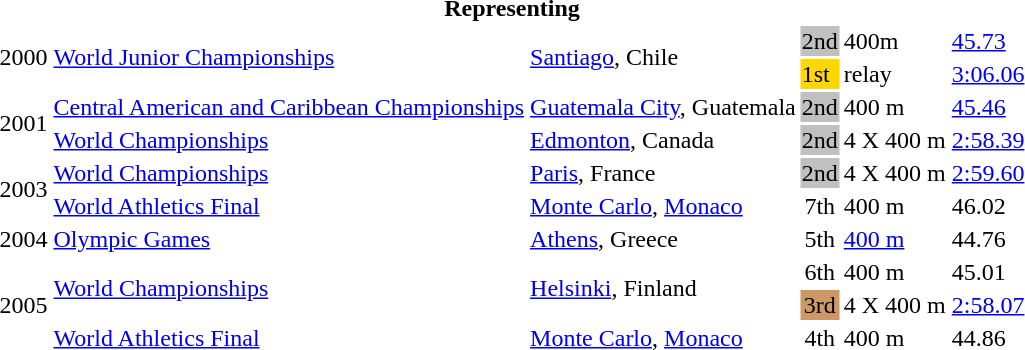<table>
<tr>
<th colspan="6">Representing </th>
</tr>
<tr>
<td rowspan=2>2000</td>
<td rowspan=2><a href='#'>World Junior Championships</a></td>
<td rowspan=2><a href='#'>Santiago</a>, Chile</td>
<td bgcolor=silver>2nd</td>
<td>400m</td>
<td><a href='#'>45.73</a></td>
</tr>
<tr>
<td bgcolor=gold>1st</td>
<td> relay</td>
<td><a href='#'>3:06.06</a></td>
</tr>
<tr>
<td rowspan=2>2001</td>
<td><a href='#'>Central American and Caribbean Championships</a></td>
<td><a href='#'>Guatemala City</a>, Guatemala</td>
<td bgcolor="silver">2nd</td>
<td>400 m</td>
<td><a href='#'>45.46</a></td>
</tr>
<tr>
<td><a href='#'>World Championships</a></td>
<td><a href='#'>Edmonton</a>, Canada</td>
<td bgcolor="silver" align="center">2nd</td>
<td>4 X 400 m</td>
<td><a href='#'>2:58.39</a></td>
</tr>
<tr>
<td rowspan=2>2003</td>
<td><a href='#'>World Championships</a></td>
<td><a href='#'>Paris</a>, France</td>
<td bgcolor="silver" align="center">2nd</td>
<td>4 X 400 m</td>
<td><a href='#'>2:59.60</a></td>
</tr>
<tr>
<td><a href='#'>World Athletics Final</a></td>
<td><a href='#'>Monte Carlo</a>, <a href='#'>Monaco</a></td>
<td align="center">7th</td>
<td>400 m</td>
<td>46.02</td>
</tr>
<tr>
<td>2004</td>
<td><a href='#'>Olympic Games</a></td>
<td><a href='#'>Athens</a>, Greece</td>
<td align="center">5th</td>
<td><a href='#'>400 m</a></td>
<td>44.76</td>
</tr>
<tr>
<td rowspan=3>2005</td>
<td rowspan=2><a href='#'>World Championships</a></td>
<td rowspan=2><a href='#'>Helsinki</a>, Finland</td>
<td align="center">6th</td>
<td>400 m</td>
<td>45.01</td>
</tr>
<tr>
<td bgcolor="cc9966" align="center">3rd</td>
<td>4 X 400 m</td>
<td><a href='#'>2:58.07</a></td>
</tr>
<tr>
<td><a href='#'>World Athletics Final</a></td>
<td><a href='#'>Monte Carlo</a>, <a href='#'>Monaco</a></td>
<td align="center">4th</td>
<td>400 m</td>
<td>44.86</td>
</tr>
</table>
